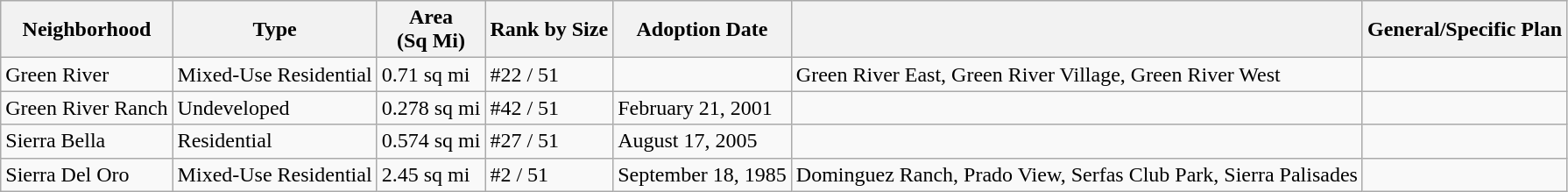<table class="wikitable">
<tr>
<th>Neighborhood</th>
<th>Type</th>
<th>Area<br>(Sq Mi)</th>
<th>Rank by Size</th>
<th>Adoption Date</th>
<th></th>
<th>General/Specific Plan</th>
</tr>
<tr>
<td>Green River</td>
<td>Mixed-Use Residential</td>
<td>0.71 sq mi</td>
<td>#22 / 51</td>
<td></td>
<td>Green River East, Green River Village, Green River West</td>
<td></td>
</tr>
<tr>
<td>Green River Ranch</td>
<td>Undeveloped</td>
<td>0.278 sq mi</td>
<td>#42 / 51</td>
<td>February 21, 2001</td>
<td></td>
<td></td>
</tr>
<tr>
<td>Sierra Bella</td>
<td>Residential</td>
<td>0.574 sq mi</td>
<td>#27 / 51</td>
<td>August 17, 2005</td>
<td></td>
<td></td>
</tr>
<tr>
<td>Sierra Del Oro</td>
<td>Mixed-Use Residential</td>
<td>2.45 sq mi</td>
<td>#2 / 51</td>
<td>September 18, 1985</td>
<td>Dominguez Ranch, Prado View, Serfas Club Park, Sierra Palisades</td>
<td></td>
</tr>
</table>
